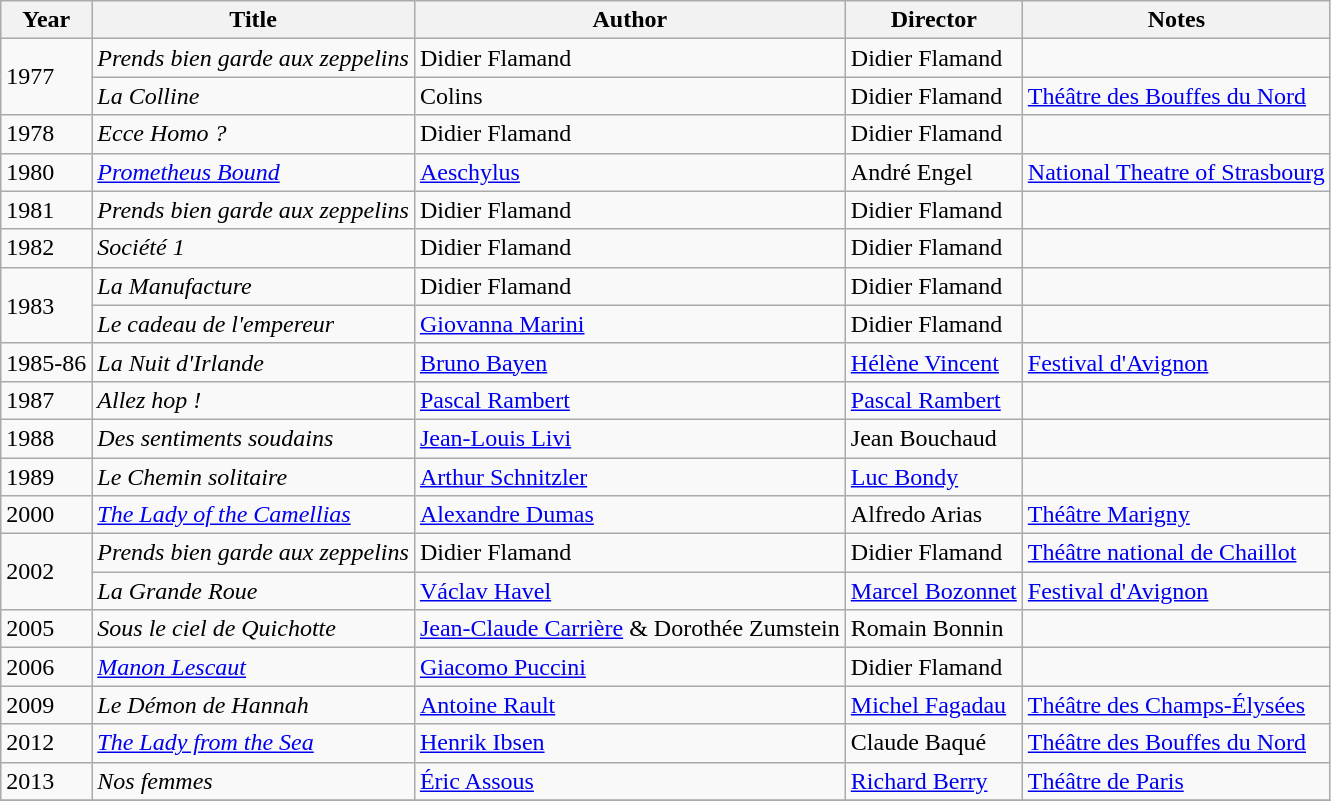<table class="wikitable">
<tr>
<th>Year</th>
<th>Title</th>
<th>Author</th>
<th>Director</th>
<th>Notes</th>
</tr>
<tr>
<td rowspan=2>1977</td>
<td><em>Prends bien garde aux zeppelins</em></td>
<td>Didier Flamand</td>
<td>Didier Flamand</td>
<td></td>
</tr>
<tr>
<td><em>La Colline</em></td>
<td>Colins</td>
<td>Didier Flamand</td>
<td><a href='#'>Théâtre des Bouffes du Nord</a></td>
</tr>
<tr>
<td>1978</td>
<td><em>Ecce Homo ?</em></td>
<td>Didier Flamand</td>
<td>Didier Flamand</td>
<td></td>
</tr>
<tr>
<td>1980</td>
<td><em><a href='#'>Prometheus Bound</a></em></td>
<td><a href='#'>Aeschylus</a></td>
<td>André Engel</td>
<td><a href='#'>National Theatre of Strasbourg</a></td>
</tr>
<tr>
<td>1981</td>
<td><em>Prends bien garde aux zeppelins</em></td>
<td>Didier Flamand</td>
<td>Didier Flamand</td>
<td></td>
</tr>
<tr>
<td>1982</td>
<td><em>Société 1</em></td>
<td>Didier Flamand</td>
<td>Didier Flamand</td>
<td></td>
</tr>
<tr>
<td rowspan=2>1983</td>
<td><em>La Manufacture</em></td>
<td>Didier Flamand</td>
<td>Didier Flamand</td>
<td></td>
</tr>
<tr>
<td><em>Le cadeau de l'empereur</em></td>
<td><a href='#'>Giovanna Marini</a></td>
<td>Didier Flamand</td>
<td></td>
</tr>
<tr>
<td>1985-86</td>
<td><em>La Nuit d'Irlande</em></td>
<td><a href='#'>Bruno Bayen</a></td>
<td><a href='#'>Hélène Vincent</a></td>
<td><a href='#'>Festival d'Avignon</a></td>
</tr>
<tr>
<td>1987</td>
<td><em>Allez hop !</em></td>
<td><a href='#'>Pascal Rambert</a></td>
<td><a href='#'>Pascal Rambert</a></td>
<td></td>
</tr>
<tr>
<td>1988</td>
<td><em>Des sentiments soudains</em></td>
<td><a href='#'>Jean-Louis Livi</a></td>
<td>Jean Bouchaud</td>
<td></td>
</tr>
<tr>
<td>1989</td>
<td><em>Le Chemin solitaire</em></td>
<td><a href='#'>Arthur Schnitzler</a></td>
<td><a href='#'>Luc Bondy</a></td>
<td></td>
</tr>
<tr>
<td>2000</td>
<td><em><a href='#'>The Lady of the Camellias</a></em></td>
<td><a href='#'>Alexandre Dumas</a></td>
<td>Alfredo Arias</td>
<td><a href='#'>Théâtre Marigny</a></td>
</tr>
<tr>
<td rowspan=2>2002</td>
<td><em>Prends bien garde aux zeppelins</em></td>
<td>Didier Flamand</td>
<td>Didier Flamand</td>
<td><a href='#'>Théâtre national de Chaillot</a></td>
</tr>
<tr>
<td><em>La Grande Roue</em></td>
<td><a href='#'>Václav Havel</a></td>
<td><a href='#'>Marcel Bozonnet</a></td>
<td><a href='#'>Festival d'Avignon</a></td>
</tr>
<tr>
<td>2005</td>
<td><em>Sous le ciel de Quichotte</em></td>
<td><a href='#'>Jean-Claude Carrière</a> & Dorothée Zumstein</td>
<td>Romain Bonnin</td>
<td></td>
</tr>
<tr>
<td>2006</td>
<td><em><a href='#'>Manon Lescaut</a></em></td>
<td><a href='#'>Giacomo Puccini</a></td>
<td>Didier Flamand</td>
<td></td>
</tr>
<tr>
<td>2009</td>
<td><em>Le Démon de Hannah</em></td>
<td><a href='#'>Antoine Rault</a></td>
<td><a href='#'>Michel Fagadau</a></td>
<td><a href='#'>Théâtre des Champs-Élysées</a></td>
</tr>
<tr>
<td>2012</td>
<td><em><a href='#'>The Lady from the Sea</a></em></td>
<td><a href='#'>Henrik Ibsen</a></td>
<td>Claude Baqué</td>
<td><a href='#'>Théâtre des Bouffes du Nord</a></td>
</tr>
<tr>
<td>2013</td>
<td><em>Nos femmes</em></td>
<td><a href='#'>Éric Assous</a></td>
<td><a href='#'>Richard Berry</a></td>
<td><a href='#'>Théâtre de Paris</a></td>
</tr>
<tr>
</tr>
</table>
